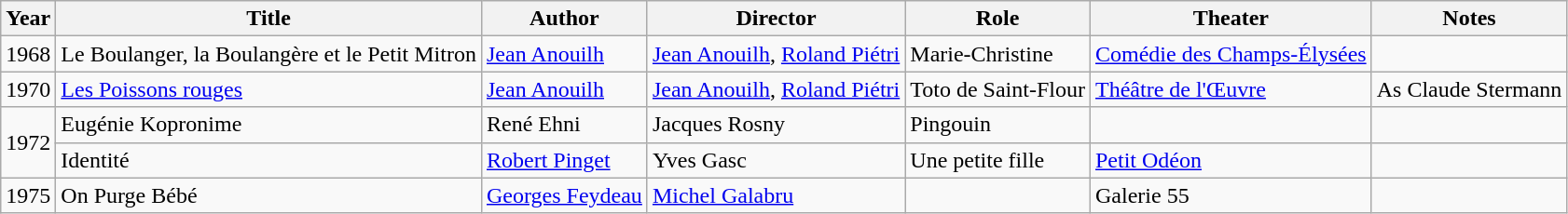<table class="wikitable">
<tr>
<th>Year</th>
<th>Title</th>
<th>Author</th>
<th>Director</th>
<th>Role</th>
<th>Theater</th>
<th>Notes</th>
</tr>
<tr>
<td>1968</td>
<td>Le Boulanger, la Boulangère et le Petit Mitron</td>
<td><a href='#'>Jean Anouilh</a></td>
<td><a href='#'>Jean Anouilh</a>, <a href='#'>Roland Piétri</a></td>
<td>Marie-Christine</td>
<td><a href='#'>Comédie des Champs-Élysées</a></td>
<td></td>
</tr>
<tr>
<td>1970</td>
<td><a href='#'>Les Poissons rouges</a></td>
<td><a href='#'>Jean Anouilh</a></td>
<td><a href='#'>Jean Anouilh</a>, <a href='#'>Roland Piétri</a></td>
<td>Toto de Saint-Flour</td>
<td><a href='#'>Théâtre de l'Œuvre</a></td>
<td>As Claude Stermann</td>
</tr>
<tr>
<td rowspan=2>1972</td>
<td>Eugénie Kopronime</td>
<td>René Ehni</td>
<td>Jacques Rosny</td>
<td>Pingouin</td>
<td></td>
<td></td>
</tr>
<tr>
<td>Identité</td>
<td><a href='#'>Robert Pinget</a></td>
<td>Yves Gasc</td>
<td>Une petite fille</td>
<td><a href='#'>Petit Odéon</a></td>
<td></td>
</tr>
<tr>
<td>1975</td>
<td>On Purge Bébé</td>
<td><a href='#'>Georges Feydeau</a></td>
<td><a href='#'>Michel Galabru</a></td>
<td></td>
<td>Galerie 55</td>
<td></td>
</tr>
</table>
